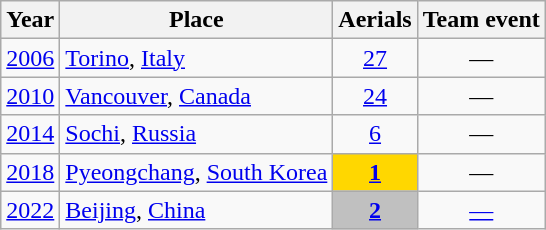<table class="wikitable sortable" style="text-align:center;">
<tr>
<th>Year</th>
<th>Place</th>
<th>Aerials</th>
<th>Team event</th>
</tr>
<tr>
<td><a href='#'>2006</a></td>
<td style="text-align:left;"> <a href='#'>Torino</a>, <a href='#'>Italy</a></td>
<td><a href='#'>27</a></td>
<td>—</td>
</tr>
<tr>
<td><a href='#'>2010</a></td>
<td style="text-align:left;"> <a href='#'>Vancouver</a>, <a href='#'>Canada</a></td>
<td><a href='#'>24</a></td>
<td>—</td>
</tr>
<tr>
<td><a href='#'>2014</a></td>
<td style="text-align:left;"> <a href='#'>Sochi</a>, <a href='#'>Russia</a></td>
<td><a href='#'>6</a></td>
<td>—</td>
</tr>
<tr>
<td><a href='#'>2018</a></td>
<td style="text-align:left;"> <a href='#'>Pyeongchang</a>, <a href='#'>South Korea</a></td>
<td bgcolor=gold><a href='#'><strong>1</strong></a></td>
<td>—</td>
</tr>
<tr>
<td><a href='#'>2022</a></td>
<td style="text-align:left;"> <a href='#'>Beijing</a>, <a href='#'>China</a></td>
<td bgcolor=silver><a href='#'><strong>2</strong></a></td>
<td><a href='#'>—</a></td>
</tr>
</table>
